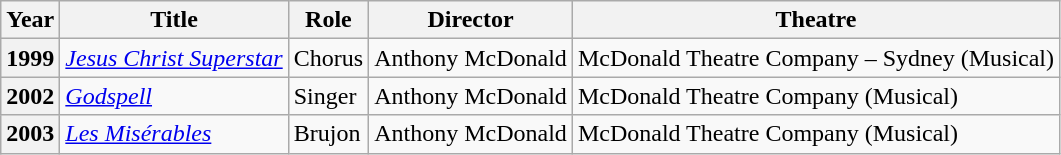<table class="wikitable sortable plainrowheaders">
<tr>
<th scope="col">Year</th>
<th scope="col">Title</th>
<th scope="col">Role</th>
<th scope="col">Director</th>
<th scope="col">Theatre</th>
</tr>
<tr>
<th scope="row">1999</th>
<td><em><a href='#'>Jesus Christ Superstar</a></em></td>
<td>Chorus</td>
<td>Anthony McDonald</td>
<td>McDonald Theatre Company – Sydney (Musical)</td>
</tr>
<tr>
<th scope="row">2002</th>
<td><em><a href='#'>Godspell</a></em></td>
<td>Singer</td>
<td>Anthony McDonald</td>
<td>McDonald Theatre Company (Musical)</td>
</tr>
<tr>
<th scope="row">2003</th>
<td><em><a href='#'>Les Misérables</a></em></td>
<td>Brujon</td>
<td>Anthony McDonald</td>
<td>McDonald Theatre Company (Musical)</td>
</tr>
</table>
